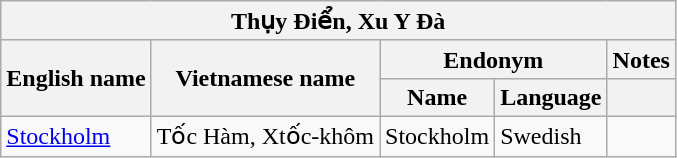<table class="wikitable sortable">
<tr>
<th colspan="5"> Thụy Điển, Xu Y Đà</th>
</tr>
<tr>
<th rowspan="2">English name</th>
<th rowspan="2">Vietnamese name</th>
<th colspan="2">Endonym</th>
<th>Notes</th>
</tr>
<tr>
<th>Name</th>
<th>Language</th>
<th></th>
</tr>
<tr>
<td><a href='#'>Stockholm</a></td>
<td>Tốc Hàm, Xtốc-khôm</td>
<td>Stockholm</td>
<td>Swedish</td>
</tr>
</table>
